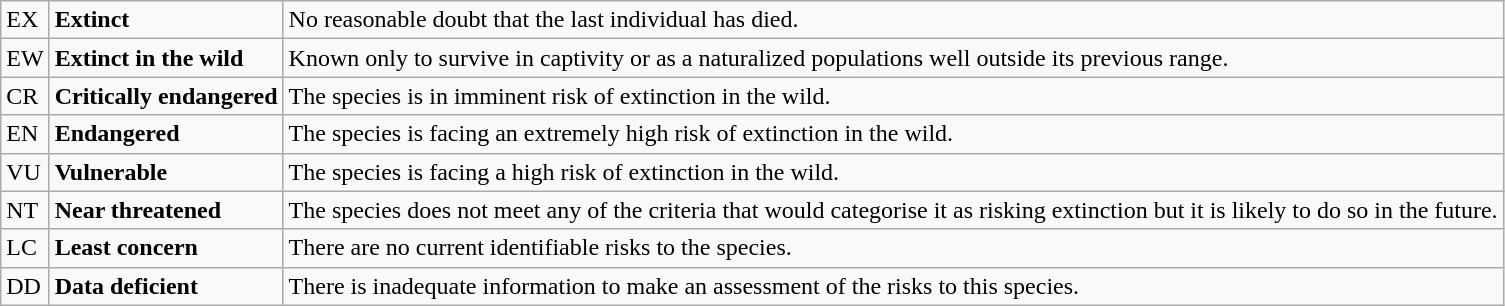<table class="wikitable" style="text-align:left">
<tr>
<td>EX</td>
<td><strong>Extinct</strong></td>
<td>No reasonable doubt that the last individual has died.</td>
</tr>
<tr>
<td>EW</td>
<td><strong>Extinct in the wild</strong></td>
<td>Known only to survive in captivity or as a naturalized populations well outside its previous range.</td>
</tr>
<tr>
<td>CR</td>
<td><strong>Critically endangered</strong></td>
<td>The species is in imminent risk of extinction in the wild.</td>
</tr>
<tr>
<td>EN</td>
<td><strong>Endangered</strong></td>
<td>The species is facing an extremely high risk of extinction in the wild.</td>
</tr>
<tr>
<td>VU</td>
<td><strong>Vulnerable</strong></td>
<td>The species is facing a high risk of extinction in the wild.</td>
</tr>
<tr>
<td>NT</td>
<td><strong>Near threatened</strong></td>
<td>The species does not meet any of the criteria that would categorise it as risking extinction but it is likely to do so in the future.</td>
</tr>
<tr>
<td>LC</td>
<td><strong>Least concern</strong></td>
<td>There are no current identifiable risks to the species.</td>
</tr>
<tr>
<td>DD</td>
<td><strong>Data deficient</strong></td>
<td>There is inadequate information to make an assessment of the risks to this species.</td>
</tr>
</table>
